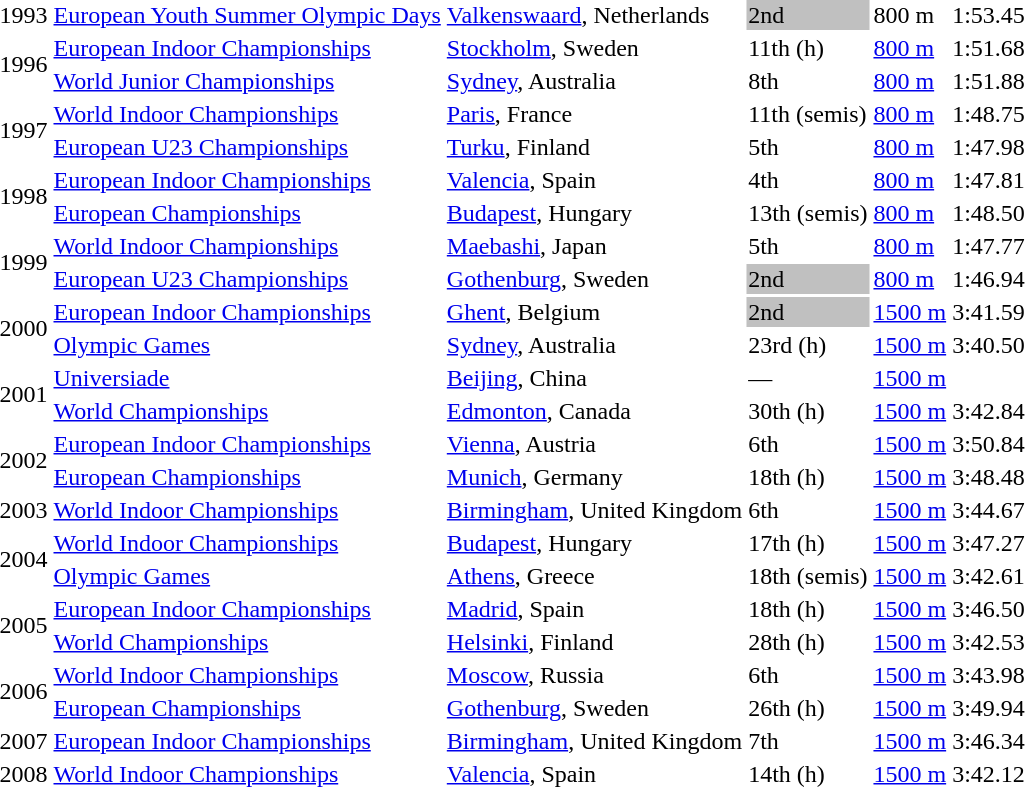<table>
<tr>
<td>1993</td>
<td><a href='#'>European Youth Summer Olympic Days</a></td>
<td><a href='#'>Valkenswaard</a>, Netherlands</td>
<td bgcolor=silver>2nd</td>
<td>800 m</td>
<td>1:53.45</td>
</tr>
<tr>
<td rowspan=2>1996</td>
<td><a href='#'>European Indoor Championships</a></td>
<td><a href='#'>Stockholm</a>, Sweden</td>
<td>11th (h)</td>
<td><a href='#'>800 m</a></td>
<td>1:51.68</td>
</tr>
<tr>
<td><a href='#'>World Junior Championships</a></td>
<td><a href='#'>Sydney</a>, Australia</td>
<td>8th</td>
<td><a href='#'>800 m</a></td>
<td>1:51.88</td>
</tr>
<tr>
<td rowspan=2>1997</td>
<td><a href='#'>World Indoor Championships</a></td>
<td><a href='#'>Paris</a>, France</td>
<td>11th (semis)</td>
<td><a href='#'>800 m</a></td>
<td>1:48.75</td>
</tr>
<tr>
<td><a href='#'>European U23 Championships</a></td>
<td><a href='#'>Turku</a>, Finland</td>
<td>5th</td>
<td><a href='#'>800 m</a></td>
<td>1:47.98</td>
</tr>
<tr>
<td rowspan=2>1998</td>
<td><a href='#'>European Indoor Championships</a></td>
<td><a href='#'>Valencia</a>, Spain</td>
<td>4th</td>
<td><a href='#'>800 m</a></td>
<td>1:47.81</td>
</tr>
<tr>
<td><a href='#'>European Championships</a></td>
<td><a href='#'>Budapest</a>, Hungary</td>
<td>13th (semis)</td>
<td><a href='#'>800 m</a></td>
<td>1:48.50</td>
</tr>
<tr>
<td rowspan=2>1999</td>
<td><a href='#'>World Indoor Championships</a></td>
<td><a href='#'>Maebashi</a>, Japan</td>
<td>5th</td>
<td><a href='#'>800 m</a></td>
<td>1:47.77</td>
</tr>
<tr>
<td><a href='#'>European U23 Championships</a></td>
<td><a href='#'>Gothenburg</a>, Sweden</td>
<td bgcolor=silver>2nd</td>
<td><a href='#'>800 m</a></td>
<td>1:46.94</td>
</tr>
<tr>
<td rowspan=2>2000</td>
<td><a href='#'>European Indoor Championships</a></td>
<td><a href='#'>Ghent</a>, Belgium</td>
<td bgcolor="silver">2nd</td>
<td><a href='#'>1500 m</a></td>
<td>3:41.59</td>
</tr>
<tr>
<td><a href='#'>Olympic Games</a></td>
<td><a href='#'>Sydney</a>, Australia</td>
<td>23rd (h)</td>
<td><a href='#'>1500 m</a></td>
<td>3:40.50</td>
</tr>
<tr>
<td rowspan=2>2001</td>
<td><a href='#'>Universiade</a></td>
<td><a href='#'>Beijing</a>, China</td>
<td>—</td>
<td><a href='#'>1500 m</a></td>
<td></td>
</tr>
<tr>
<td><a href='#'>World Championships</a></td>
<td><a href='#'>Edmonton</a>, Canada</td>
<td>30th (h)</td>
<td><a href='#'>1500 m</a></td>
<td>3:42.84</td>
</tr>
<tr>
<td rowspan=2>2002</td>
<td><a href='#'>European Indoor Championships</a></td>
<td><a href='#'>Vienna</a>, Austria</td>
<td>6th</td>
<td><a href='#'>1500 m</a></td>
<td>3:50.84</td>
</tr>
<tr>
<td><a href='#'>European Championships</a></td>
<td><a href='#'>Munich</a>, Germany</td>
<td>18th (h)</td>
<td><a href='#'>1500 m</a></td>
<td>3:48.48</td>
</tr>
<tr>
<td>2003</td>
<td><a href='#'>World Indoor Championships</a></td>
<td><a href='#'>Birmingham</a>, United Kingdom</td>
<td>6th</td>
<td><a href='#'>1500 m</a></td>
<td>3:44.67</td>
</tr>
<tr>
<td rowspan=2>2004</td>
<td><a href='#'>World Indoor Championships</a></td>
<td><a href='#'>Budapest</a>, Hungary</td>
<td>17th (h)</td>
<td><a href='#'>1500 m</a></td>
<td>3:47.27</td>
</tr>
<tr>
<td><a href='#'>Olympic Games</a></td>
<td><a href='#'>Athens</a>, Greece</td>
<td>18th (semis)</td>
<td><a href='#'>1500 m</a></td>
<td>3:42.61</td>
</tr>
<tr>
<td rowspan=2>2005</td>
<td><a href='#'>European Indoor Championships</a></td>
<td><a href='#'>Madrid</a>, Spain</td>
<td>18th (h)</td>
<td><a href='#'>1500 m</a></td>
<td>3:46.50</td>
</tr>
<tr>
<td><a href='#'>World Championships</a></td>
<td><a href='#'>Helsinki</a>, Finland</td>
<td>28th (h)</td>
<td><a href='#'>1500 m</a></td>
<td>3:42.53</td>
</tr>
<tr>
<td rowspan=2>2006</td>
<td><a href='#'>World Indoor Championships</a></td>
<td><a href='#'>Moscow</a>, Russia</td>
<td>6th</td>
<td><a href='#'>1500 m</a></td>
<td>3:43.98</td>
</tr>
<tr>
<td><a href='#'>European Championships</a></td>
<td><a href='#'>Gothenburg</a>, Sweden</td>
<td>26th (h)</td>
<td><a href='#'>1500 m</a></td>
<td>3:49.94</td>
</tr>
<tr>
<td>2007</td>
<td><a href='#'>European Indoor Championships</a></td>
<td><a href='#'>Birmingham</a>, United Kingdom</td>
<td>7th</td>
<td><a href='#'>1500 m</a></td>
<td>3:46.34</td>
</tr>
<tr>
<td>2008</td>
<td><a href='#'>World Indoor Championships</a></td>
<td><a href='#'>Valencia</a>, Spain</td>
<td>14th (h)</td>
<td><a href='#'>1500 m</a></td>
<td>3:42.12</td>
</tr>
</table>
